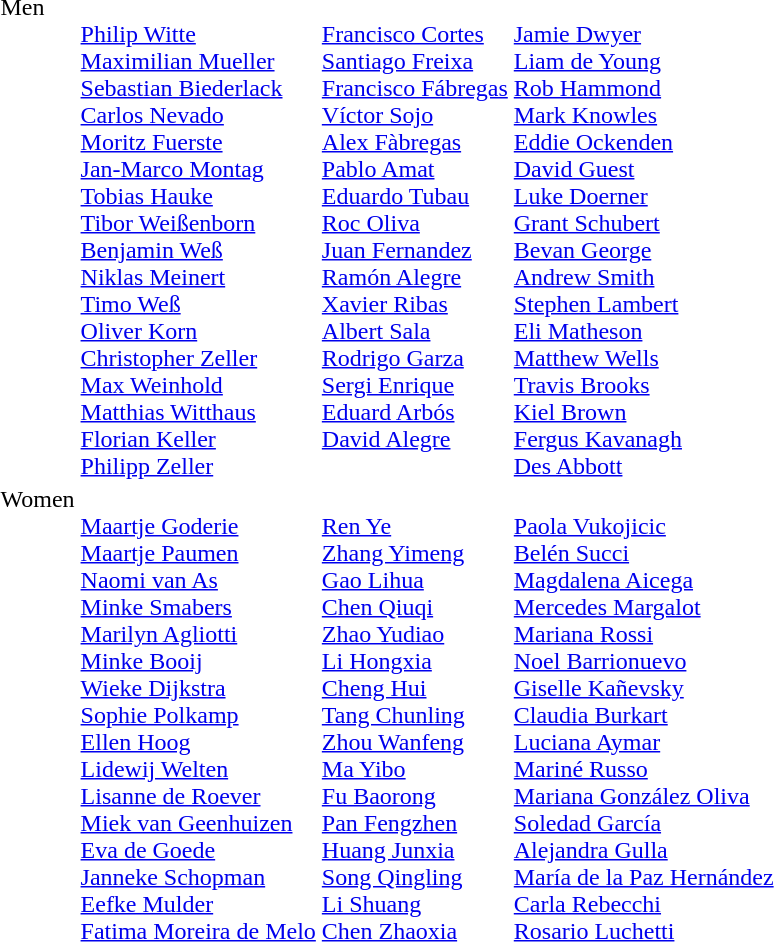<table>
<tr valign="top">
<td>Men<br></td>
<td><br><a href='#'>Philip Witte</a><br><a href='#'>Maximilian Mueller</a><br><a href='#'>Sebastian Biederlack</a><br><a href='#'>Carlos Nevado</a><br><a href='#'>Moritz Fuerste</a><br><a href='#'>Jan-Marco Montag</a><br><a href='#'>Tobias Hauke</a><br><a href='#'>Tibor Weißenborn</a><br><a href='#'>Benjamin Weß</a><br><a href='#'>Niklas Meinert</a><br><a href='#'>Timo Weß</a><br><a href='#'>Oliver Korn</a><br><a href='#'>Christopher Zeller</a><br><a href='#'>Max Weinhold</a><br><a href='#'>Matthias Witthaus</a><br><a href='#'>Florian Keller</a><br><a href='#'>Philipp Zeller</a></td>
<td><br><a href='#'>Francisco Cortes</a><br><a href='#'>Santiago Freixa</a><br><a href='#'>Francisco Fábregas</a><br><a href='#'>Víctor Sojo</a><br><a href='#'>Alex Fàbregas</a><br><a href='#'>Pablo Amat</a><br><a href='#'>Eduardo Tubau</a><br><a href='#'>Roc Oliva</a><br><a href='#'>Juan Fernandez</a><br><a href='#'>Ramón Alegre</a><br><a href='#'>Xavier Ribas</a><br><a href='#'>Albert Sala</a><br><a href='#'>Rodrigo Garza</a><br><a href='#'>Sergi Enrique</a><br><a href='#'>Eduard Arbós</a><br><a href='#'>David Alegre</a><br></td>
<td><br><a href='#'>Jamie Dwyer</a><br><a href='#'>Liam de Young</a><br><a href='#'>Rob Hammond</a><br><a href='#'>Mark Knowles</a><br><a href='#'>Eddie Ockenden</a><br><a href='#'>David Guest</a><br><a href='#'>Luke Doerner</a><br><a href='#'>Grant Schubert</a><br><a href='#'>Bevan George</a><br><a href='#'>Andrew Smith</a><br><a href='#'>Stephen Lambert</a><br><a href='#'>Eli Matheson</a><br><a href='#'>Matthew Wells</a><br><a href='#'>Travis Brooks</a><br><a href='#'>Kiel Brown</a><br><a href='#'>Fergus Kavanagh</a><br><a href='#'>Des Abbott</a></td>
</tr>
<tr valign="top">
<td>Women<br></td>
<td><br><a href='#'>Maartje Goderie</a><br><a href='#'>Maartje Paumen</a><br><a href='#'>Naomi van As</a><br><a href='#'>Minke Smabers</a><br><a href='#'>Marilyn Agliotti</a><br><a href='#'>Minke Booij</a><br><a href='#'>Wieke Dijkstra</a><br><a href='#'>Sophie Polkamp</a><br><a href='#'>Ellen Hoog</a><br><a href='#'>Lidewij Welten</a><br><a href='#'>Lisanne de Roever</a><br><a href='#'>Miek van Geenhuizen</a><br><a href='#'>Eva de Goede</a><br><a href='#'>Janneke Schopman</a><br><a href='#'>Eefke Mulder</a><br><a href='#'>Fatima Moreira de Melo</a></td>
<td><br><a href='#'>Ren Ye</a><br><a href='#'>Zhang Yimeng</a><br><a href='#'>Gao Lihua</a><br><a href='#'>Chen Qiuqi</a><br><a href='#'>Zhao Yudiao</a><br><a href='#'>Li Hongxia</a><br><a href='#'>Cheng Hui</a><br><a href='#'>Tang Chunling</a><br><a href='#'>Zhou Wanfeng</a><br><a href='#'>Ma Yibo</a><br><a href='#'>Fu Baorong</a><br><a href='#'>Pan Fengzhen</a><br><a href='#'>Huang Junxia</a><br><a href='#'>Song Qingling</a><br><a href='#'>Li Shuang</a><br><a href='#'>Chen Zhaoxia</a></td>
<td><br><a href='#'>Paola Vukojicic</a><br><a href='#'>Belén Succi</a><br><a href='#'>Magdalena Aicega</a><br><a href='#'>Mercedes Margalot</a><br><a href='#'>Mariana Rossi</a><br><a href='#'>Noel Barrionuevo</a><br><a href='#'>Giselle Kañevsky</a><br><a href='#'>Claudia Burkart</a><br><a href='#'>Luciana Aymar</a><br><a href='#'>Mariné Russo</a><br><a href='#'>Mariana González Oliva</a><br><a href='#'>Soledad García</a><br><a href='#'>Alejandra Gulla</a><br><a href='#'>María de la Paz Hernández</a><br><a href='#'>Carla Rebecchi</a><br><a href='#'>Rosario Luchetti</a></td>
</tr>
</table>
